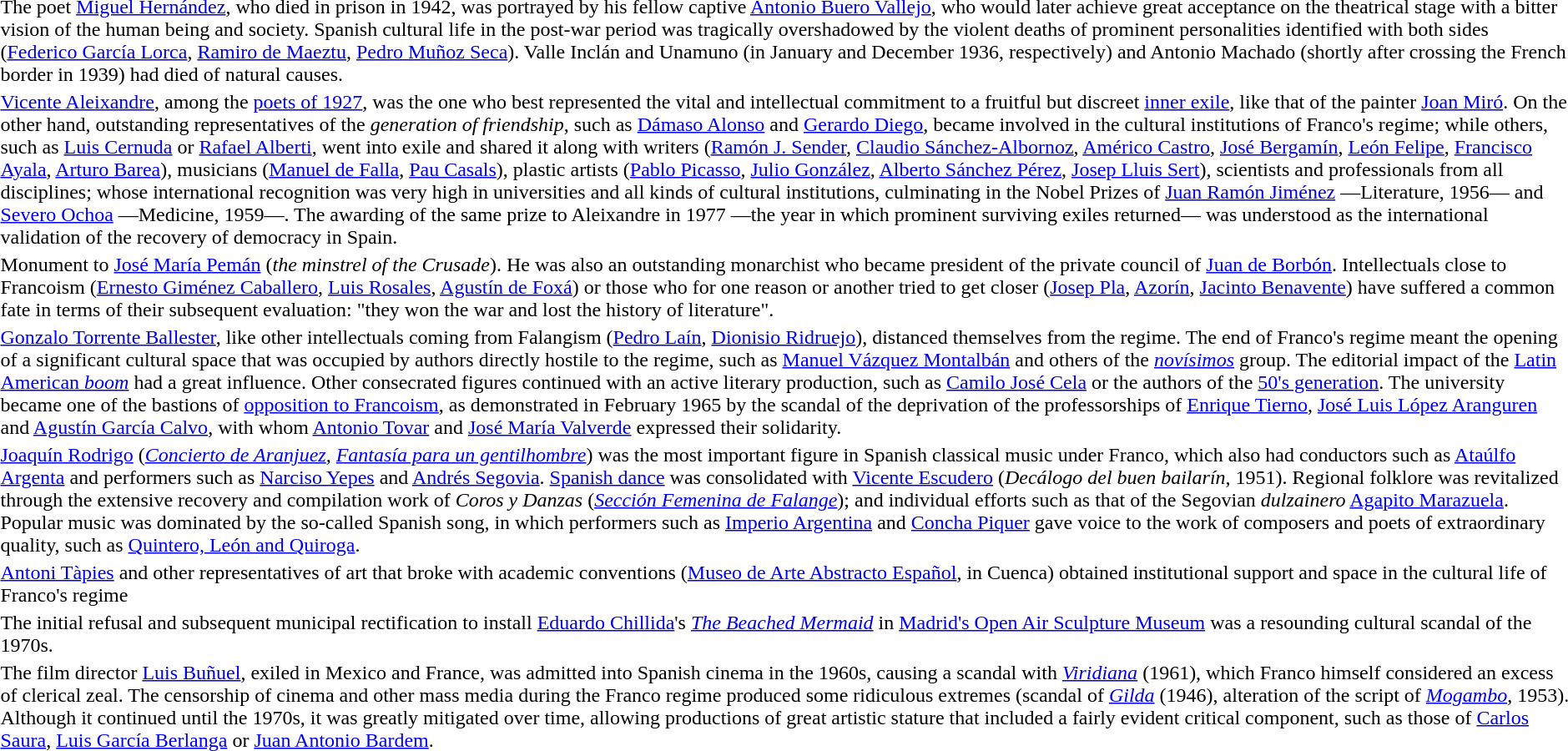<table>
<tr>
<td></td>
<td>The poet <a href='#'>Miguel Hernández</a>, who died in prison in 1942, was portrayed by his fellow captive <a href='#'>Antonio Buero Vallejo</a>, who would later achieve great acceptance on the theatrical stage with a bitter vision of the human being and society. Spanish cultural life in the post-war period was tragically overshadowed by the violent deaths of prominent personalities identified with both sides (<a href='#'>Federico García Lorca</a>, <a href='#'>Ramiro de Maeztu</a>, <a href='#'>Pedro Muñoz Seca</a>). Valle Inclán and Unamuno (in January and December 1936, respectively) and Antonio Machado (shortly after crossing the French border in 1939) had died of natural causes.</td>
</tr>
<tr>
<td></td>
<td><a href='#'>Vicente Aleixandre</a>, among the <a href='#'>poets of 1927</a>, was the one who best represented the vital and intellectual commitment to a fruitful but discreet <a href='#'>inner exile</a>, like that of the painter <a href='#'>Joan Miró</a>. On the other hand, outstanding representatives of the <em>generation of friendship</em>, such as <a href='#'>Dámaso Alonso</a> and <a href='#'>Gerardo Diego</a>, became involved in the cultural institutions of Franco's regime; while others, such as <a href='#'>Luis Cernuda</a> or <a href='#'>Rafael Alberti</a>, went into exile and shared it along with writers (<a href='#'>Ramón J. Sender</a>, <a href='#'>Claudio Sánchez-Albornoz</a>, <a href='#'>Américo Castro</a>, <a href='#'>José Bergamín</a>, <a href='#'>León Felipe</a>, <a href='#'>Francisco Ayala</a>, <a href='#'>Arturo Barea</a>), musicians (<a href='#'>Manuel de Falla</a>, <a href='#'>Pau Casals</a>), plastic artists (<a href='#'>Pablo Picasso</a>, <a href='#'>Julio González</a>, <a href='#'>Alberto Sánchez Pérez</a>, <a href='#'>Josep Lluis Sert</a>), scientists and professionals from all disciplines; whose international recognition was very high in universities and all kinds of cultural institutions, culminating in the Nobel Prizes of <a href='#'>Juan Ramón Jiménez</a> —Literature, 1956— and <a href='#'>Severo Ochoa</a> —Medicine, 1959—. The awarding of the same prize to Aleixandre in 1977 —the year in which prominent surviving exiles returned— was understood as the international validation of the recovery of democracy in Spain.</td>
</tr>
<tr>
<td></td>
<td>Monument to <a href='#'>José María Pemán</a> (<em>the minstrel of the Crusade</em>). He was also an outstanding monarchist who became president of the private council of <a href='#'>Juan de Borbón</a>. Intellectuals close to Francoism (<a href='#'>Ernesto Giménez Caballero</a>, <a href='#'>Luis Rosales</a>, <a href='#'>Agustín de Foxá</a>) or those who for one reason or another tried to get closer (<a href='#'>Josep Pla</a>, <a href='#'>Azorín</a>, <a href='#'>Jacinto Benavente</a>) have suffered a common fate in terms of their subsequent evaluation: "they won the war and lost the history of literature".</td>
</tr>
<tr>
<td></td>
<td><a href='#'>Gonzalo Torrente Ballester</a>, like other intellectuals coming from Falangism (<a href='#'>Pedro Laín</a>, <a href='#'>Dionisio Ridruejo</a>), distanced themselves from the regime. The end of Franco's regime meant the opening of a significant cultural space that was occupied by authors directly hostile to the regime, such as <a href='#'>Manuel Vázquez Montalbán</a> and others of the <em><a href='#'>novísimos</a></em> group. The editorial impact of the <a href='#'>Latin American <em>boom</em></a> had a great influence. Other consecrated figures continued with an active literary production, such as <a href='#'>Camilo José Cela</a> or the authors of the <a href='#'>50's generation</a>. The university became one of the bastions of <a href='#'>opposition to Francoism</a>, as demonstrated in February 1965 by the scandal of the deprivation of the professorships of <a href='#'>Enrique Tierno</a>, <a href='#'>José Luis López Aranguren</a> and <a href='#'>Agustín García Calvo</a>, with whom <a href='#'>Antonio Tovar</a> and <a href='#'>José María Valverde</a> expressed their solidarity.</td>
</tr>
<tr>
<td></td>
<td><a href='#'>Joaquín Rodrigo</a> (<em><a href='#'>Concierto de Aranjuez</a>, <a href='#'>Fantasía para un gentilhombre</a></em>) was the most important figure in Spanish classical music under Franco, which also had conductors such as <a href='#'>Ataúlfo Argenta</a> and performers such as <a href='#'>Narciso Yepes</a> and <a href='#'>Andrés Segovia</a>. <a href='#'>Spanish dance</a> was consolidated with <a href='#'>Vicente Escudero</a> (<em>Decálogo del buen bailarín</em>, 1951). Regional folklore was revitalized through the extensive recovery and compilation work of <em>Coros y Danzas</em> (<a href='#'><em>Sección Femenina de Falange</em></a>); and individual efforts such as that of the Segovian <em>dulzainero</em> <a href='#'>Agapito Marazuela</a>. Popular music was dominated by the so-called Spanish song, in which performers such as <a href='#'>Imperio Argentina</a> and <a href='#'>Concha Piquer</a> gave voice to the work of composers and poets of extraordinary quality, such as <a href='#'>Quintero, León and Quiroga</a>.</td>
</tr>
<tr>
<td></td>
<td><a href='#'>Antoni Tàpies</a> and other representatives of art that broke with academic conventions (<a href='#'>Museo de Arte Abstracto Español</a>, in Cuenca) obtained institutional support and space in the cultural life of Franco's regime</td>
</tr>
<tr>
<td></td>
<td>The initial refusal and subsequent municipal rectification to install <a href='#'>Eduardo Chillida</a>'s <em><a href='#'>The Beached Mermaid</a></em> in <a href='#'>Madrid's Open Air Sculpture Museum</a> was a resounding cultural scandal of the 1970s.</td>
</tr>
<tr>
<td></td>
<td>The film director <a href='#'>Luis Buñuel</a>, exiled in Mexico and France, was admitted into Spanish cinema in the 1960s, causing a scandal with <em><a href='#'>Viridiana</a></em> (1961), which Franco himself considered an excess of clerical zeal. The censorship of cinema and other mass media during the Franco regime produced some ridiculous extremes (scandal of <em><a href='#'>Gilda</a></em> (1946), alteration of the script of <em><a href='#'>Mogambo</a></em>, 1953). Although it continued until the 1970s, it was greatly mitigated over time, allowing productions of great artistic stature that included a fairly evident critical component, such as those of <a href='#'>Carlos Saura</a>, <a href='#'>Luis García Berlanga</a> or <a href='#'>Juan Antonio Bardem</a>.</td>
</tr>
</table>
